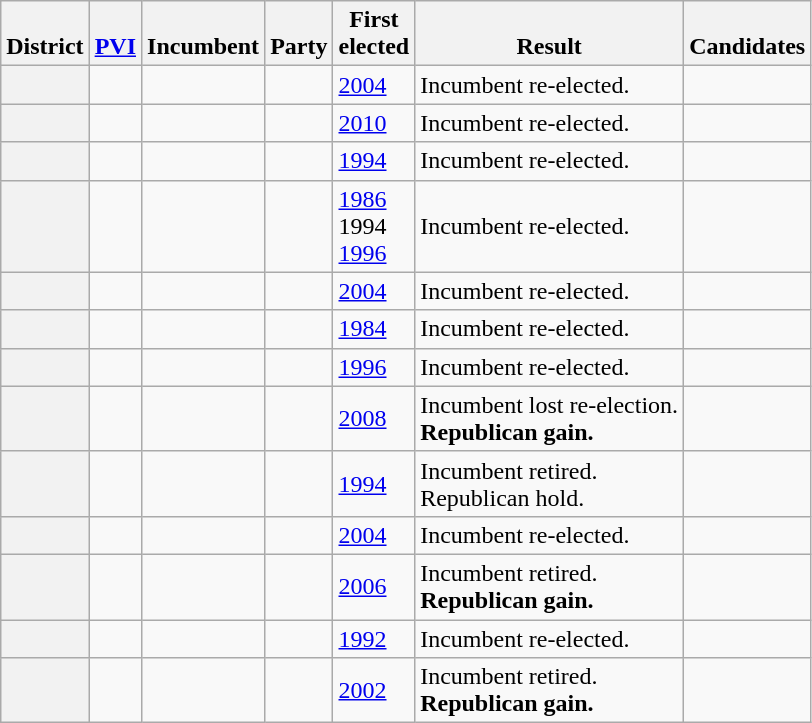<table class="wikitable sortable">
<tr valign=bottom>
<th>District</th>
<th><a href='#'>PVI</a></th>
<th>Incumbent</th>
<th>Party</th>
<th>First<br>elected</th>
<th>Result</th>
<th>Candidates</th>
</tr>
<tr>
<th></th>
<td></td>
<td></td>
<td></td>
<td><a href='#'>2004</a></td>
<td>Incumbent re-elected.</td>
<td nowrap></td>
</tr>
<tr>
<th></th>
<td></td>
<td></td>
<td></td>
<td><a href='#'>2010</a></td>
<td>Incumbent re-elected.</td>
<td nowrap></td>
</tr>
<tr>
<th></th>
<td></td>
<td></td>
<td></td>
<td><a href='#'>1994</a></td>
<td>Incumbent re-elected.</td>
<td nowrap></td>
</tr>
<tr>
<th></th>
<td></td>
<td></td>
<td></td>
<td><a href='#'>1986</a><br>1994 <br><a href='#'>1996</a></td>
<td>Incumbent re-elected.</td>
<td nowrap></td>
</tr>
<tr>
<th></th>
<td></td>
<td></td>
<td></td>
<td><a href='#'>2004</a></td>
<td>Incumbent re-elected.</td>
<td nowrap></td>
</tr>
<tr>
<th></th>
<td></td>
<td></td>
<td></td>
<td><a href='#'>1984</a></td>
<td>Incumbent re-elected.</td>
<td nowrap></td>
</tr>
<tr>
<th></th>
<td></td>
<td></td>
<td></td>
<td><a href='#'>1996</a></td>
<td>Incumbent re-elected.</td>
<td nowrap></td>
</tr>
<tr>
<th></th>
<td></td>
<td></td>
<td></td>
<td><a href='#'>2008</a></td>
<td>Incumbent lost re-election.<br><strong>Republican gain.</strong></td>
<td nowrap></td>
</tr>
<tr>
<th></th>
<td></td>
<td></td>
<td></td>
<td><a href='#'>1994</a></td>
<td>Incumbent retired.<br>Republican hold.</td>
<td nowrap></td>
</tr>
<tr>
<th></th>
<td></td>
<td></td>
<td></td>
<td><a href='#'>2004</a></td>
<td>Incumbent re-elected.</td>
<td nowrap></td>
</tr>
<tr>
<th></th>
<td></td>
<td></td>
<td></td>
<td><a href='#'>2006</a></td>
<td>Incumbent retired.<br><strong>Republican gain.</strong></td>
<td nowrap></td>
</tr>
<tr>
<th></th>
<td></td>
<td></td>
<td></td>
<td><a href='#'>1992</a></td>
<td>Incumbent re-elected.</td>
<td nowrap></td>
</tr>
<tr>
<th></th>
<td></td>
<td></td>
<td></td>
<td><a href='#'>2002</a></td>
<td>Incumbent retired.<br><strong>Republican gain.</strong></td>
<td nowrap></td>
</tr>
</table>
